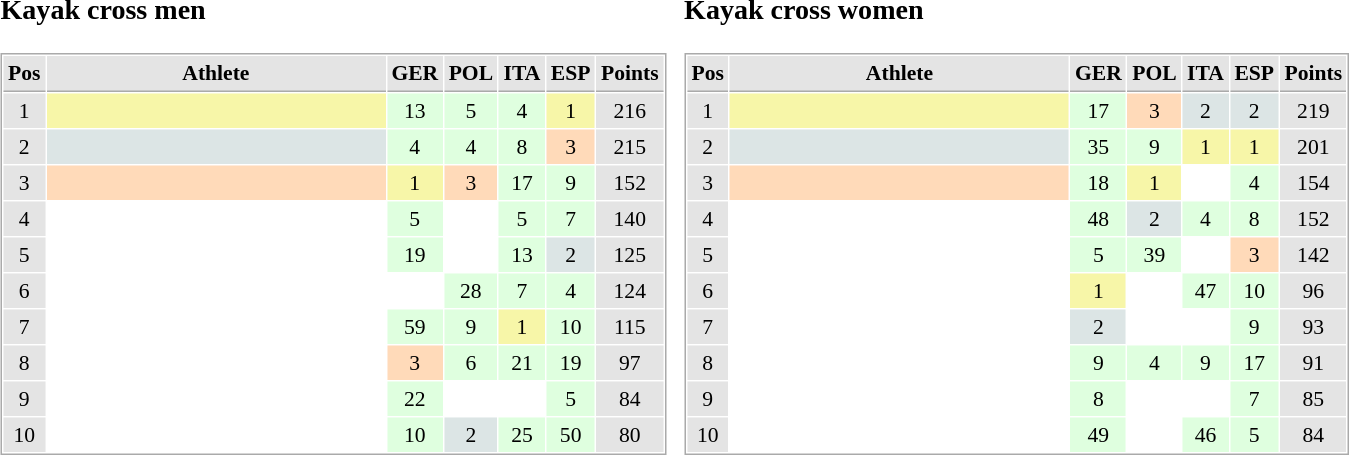<table border="0" cellspacing="10">
<tr>
<td><br><h3>Kayak cross men</h3><table cellspacing="1" cellpadding="3" style="border:1px solid #AAAAAA;font-size:90%">
<tr bgcolor="#E4E4E4">
<th style="border-bottom:1px solid #AAAAAA" width=10>Pos</th>
<th style="border-bottom:1px solid #AAAAAA" width=220>Athlete</th>
<th style="border-bottom:1px solid #AAAAAA" width=20>GER</th>
<th style="border-bottom:1px solid #AAAAAA" width=20>POL</th>
<th style="border-bottom:1px solid #AAAAAA" width=20>ITA</th>
<th style="border-bottom:1px solid #AAAAAA" width=20>ESP</th>
<th style="border-bottom:1px solid #AAAAAA" width=20>Points</th>
</tr>
<tr align="center">
<td style="background:#E4E4E4;">1</td>
<td align="left" style="background:#F7F6A8;"></td>
<td style="background:#DFFFDF;">13</td>
<td style="background:#DFFFDF;">5</td>
<td style="background:#DFFFDF;">4</td>
<td style="background:#F7F6A8;">1</td>
<td style="background:#E4E4E4;">216</td>
</tr>
<tr align="center">
<td style="background:#E4E4E4;">2</td>
<td align="left" style="background:#DCE5E5;"></td>
<td style="background:#DFFFDF;">4</td>
<td style="background:#DFFFDF;">4</td>
<td style="background:#DFFFDF;">8</td>
<td style="background:#FFDAB9;">3</td>
<td style="background:#E4E4E4;">215</td>
</tr>
<tr align="center">
<td style="background:#E4E4E4;">3</td>
<td align="left" style="background:#FFDAB9;"></td>
<td style="background:#F7F6A8;">1</td>
<td style="background:#FFDAB9;">3</td>
<td style="background:#DFFFDF;">17</td>
<td style="background:#DFFFDF;">9</td>
<td style="background:#E4E4E4;">152</td>
</tr>
<tr align="center">
<td style="background:#E4E4E4;">4</td>
<td align="left"></td>
<td style="background:#DFFFDF;">5</td>
<td></td>
<td style="background:#DFFFDF;">5</td>
<td style="background:#DFFFDF;">7</td>
<td style="background:#E4E4E4;">140</td>
</tr>
<tr align="center">
<td style="background:#E4E4E4;">5</td>
<td align="left"></td>
<td style="background:#DFFFDF;">19</td>
<td></td>
<td style="background:#DFFFDF;">13</td>
<td style="background:#DCE5E5;">2</td>
<td style="background:#E4E4E4;">125</td>
</tr>
<tr align="center">
<td style="background:#E4E4E4;">6</td>
<td align="left"></td>
<td></td>
<td style="background:#DFFFDF;">28</td>
<td style="background:#DFFFDF;">7</td>
<td style="background:#DFFFDF;">4</td>
<td style="background:#E4E4E4;">124</td>
</tr>
<tr align="center">
<td style="background:#E4E4E4;">7</td>
<td align="left"></td>
<td style="background:#DFFFDF;">59</td>
<td style="background:#DFFFDF;">9</td>
<td style="background:#F7F6A8;">1</td>
<td style="background:#DFFFDF;">10</td>
<td style="background:#E4E4E4;">115</td>
</tr>
<tr align="center">
<td style="background:#E4E4E4;">8</td>
<td align="left"></td>
<td style="background:#FFDAB9;">3</td>
<td style="background:#DFFFDF;">6</td>
<td style="background:#DFFFDF;">21</td>
<td style="background:#DFFFDF;">19</td>
<td style="background:#E4E4E4;">97</td>
</tr>
<tr align="center">
<td style="background:#E4E4E4;">9</td>
<td align="left"></td>
<td style="background:#DFFFDF;">22</td>
<td></td>
<td></td>
<td style="background:#DFFFDF;">5</td>
<td style="background:#E4E4E4;">84</td>
</tr>
<tr align="center">
<td style="background:#E4E4E4;">10</td>
<td align="left"></td>
<td style="background:#DFFFDF;">10</td>
<td style="background:#DCE5E5;">2</td>
<td style="background:#DFFFDF;">25</td>
<td style="background:#DFFFDF;">50</td>
<td style="background:#E4E4E4;">80</td>
</tr>
</table>
</td>
<td><br><h3>Kayak cross women</h3><table cellspacing="1" cellpadding="3" style="border:1px solid #AAAAAA;font-size:90%">
<tr bgcolor="#E4E4E4">
<th style="border-bottom:1px solid #AAAAAA" width=10>Pos</th>
<th style="border-bottom:1px solid #AAAAAA" width=220>Athlete</th>
<th style="border-bottom:1px solid #AAAAAA" width=20>GER</th>
<th style="border-bottom:1px solid #AAAAAA" width=20>POL</th>
<th style="border-bottom:1px solid #AAAAAA" width=20>ITA</th>
<th style="border-bottom:1px solid #AAAAAA" width=20>ESP</th>
<th style="border-bottom:1px solid #AAAAAA" width=20>Points</th>
</tr>
<tr align="center">
<td style="background:#E4E4E4;">1</td>
<td align="left" style="background:#F7F6A8;"></td>
<td style="background:#DFFFDF;">17</td>
<td style="background:#FFDAB9;">3</td>
<td style="background:#DCE5E5;">2</td>
<td style="background:#DCE5E5;">2</td>
<td style="background:#E4E4E4;">219</td>
</tr>
<tr align="center">
<td style="background:#E4E4E4;">2</td>
<td align="left" style="background:#DCE5E5;"></td>
<td style="background:#DFFFDF;">35</td>
<td style="background:#DFFFDF;">9</td>
<td style="background:#F7F6A8;">1</td>
<td style="background:#F7F6A8;">1</td>
<td style="background:#E4E4E4;">201</td>
</tr>
<tr align="center">
<td style="background:#E4E4E4;">3</td>
<td align="left" style="background:#FFDAB9;"></td>
<td style="background:#DFFFDF;">18</td>
<td style="background:#F7F6A8;">1</td>
<td></td>
<td style="background:#DFFFDF;">4</td>
<td style="background:#E4E4E4;">154</td>
</tr>
<tr align="center">
<td style="background:#E4E4E4;">4</td>
<td align="left"></td>
<td style="background:#DFFFDF;">48</td>
<td style="background:#DCE5E5;">2</td>
<td style="background:#DFFFDF;">4</td>
<td style="background:#DFFFDF;">8</td>
<td style="background:#E4E4E4;">152</td>
</tr>
<tr align="center">
<td style="background:#E4E4E4;">5</td>
<td align="left"></td>
<td style="background:#DFFFDF;">5</td>
<td style="background:#DFFFDF;">39</td>
<td></td>
<td style="background:#FFDAB9;">3</td>
<td style="background:#E4E4E4;">142</td>
</tr>
<tr align="center">
<td style="background:#E4E4E4;">6</td>
<td align="left"></td>
<td style="background:#F7F6A8;">1</td>
<td></td>
<td style="background:#DFFFDF;">47</td>
<td style="background:#DFFFDF;">10</td>
<td style="background:#E4E4E4;">96</td>
</tr>
<tr align="center">
<td style="background:#E4E4E4;">7</td>
<td align="left"></td>
<td style="background:#DCE5E5;">2</td>
<td></td>
<td></td>
<td style="background:#DFFFDF;">9</td>
<td style="background:#E4E4E4;">93</td>
</tr>
<tr align="center">
<td style="background:#E4E4E4;">8</td>
<td align="left"></td>
<td style="background:#DFFFDF;">9</td>
<td style="background:#DFFFDF;">4</td>
<td style="background:#DFFFDF;">9</td>
<td style="background:#DFFFDF;">17</td>
<td style="background:#E4E4E4;">91</td>
</tr>
<tr align="center">
<td style="background:#E4E4E4;">9</td>
<td align="left"></td>
<td style="background:#DFFFDF;">8</td>
<td></td>
<td></td>
<td style="background:#DFFFDF;">7</td>
<td style="background:#E4E4E4;">85</td>
</tr>
<tr align="center">
<td style="background:#E4E4E4;">10</td>
<td align="left"></td>
<td style="background:#DFFFDF;">49</td>
<td></td>
<td style="background:#DFFFDF;">46</td>
<td style="background:#DFFFDF;">5</td>
<td style="background:#E4E4E4;">84</td>
</tr>
</table>
</td>
</tr>
</table>
